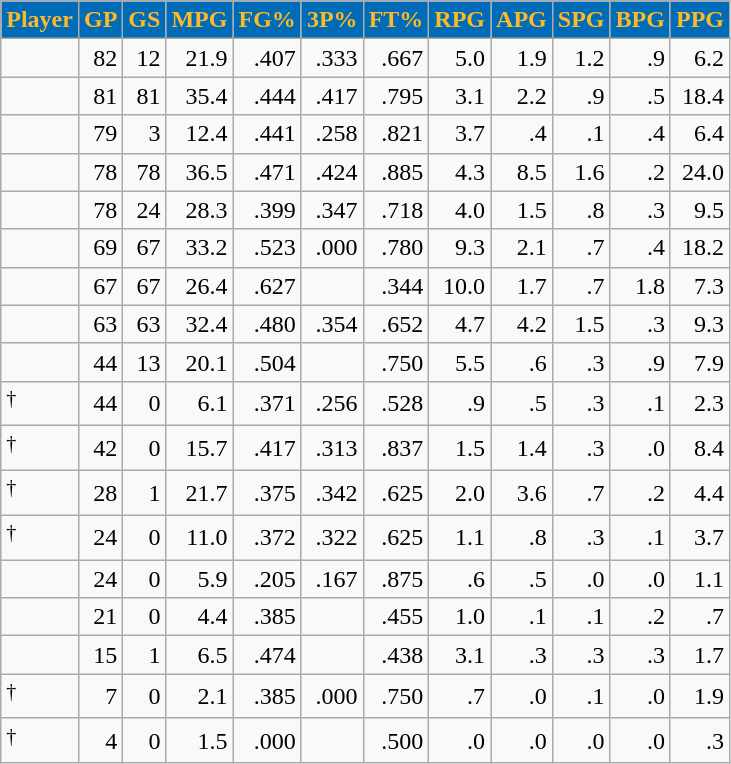<table class="wikitable sortable" style="text-align:right;">
<tr>
<th style="background:#006bb6; color:#fdb927">Player</th>
<th style="background:#006bb6; color:#fdb927">GP</th>
<th style="background:#006bb6; color:#fdb927">GS</th>
<th style="background:#006bb6; color:#fdb927">MPG</th>
<th style="background:#006bb6; color:#fdb927">FG%</th>
<th style="background:#006bb6; color:#fdb927">3P%</th>
<th style="background:#006bb6; color:#fdb927">FT%</th>
<th style="background:#006bb6; color:#fdb927">RPG</th>
<th style="background:#006bb6; color:#fdb927">APG</th>
<th style="background:#006bb6; color:#fdb927">SPG</th>
<th style="background:#006bb6; color:#fdb927">BPG</th>
<th style="background:#006bb6; color:#fdb927">PPG</th>
</tr>
<tr>
<td style="text-align:left;"></td>
<td>82</td>
<td>12</td>
<td>21.9</td>
<td>.407</td>
<td>.333</td>
<td>.667</td>
<td>5.0</td>
<td>1.9</td>
<td>1.2</td>
<td>.9</td>
<td>6.2</td>
</tr>
<tr>
<td style="text-align:left;"></td>
<td>81</td>
<td>81</td>
<td>35.4</td>
<td>.444</td>
<td>.417</td>
<td>.795</td>
<td>3.1</td>
<td>2.2</td>
<td>.9</td>
<td>.5</td>
<td>18.4</td>
</tr>
<tr>
<td style="text-align:left;"></td>
<td>79</td>
<td>3</td>
<td>12.4</td>
<td>.441</td>
<td>.258</td>
<td>.821</td>
<td>3.7</td>
<td>.4</td>
<td>.1</td>
<td>.4</td>
<td>6.4</td>
</tr>
<tr>
<td style="text-align:left;"></td>
<td>78</td>
<td>78</td>
<td>36.5</td>
<td>.471</td>
<td>.424</td>
<td>.885</td>
<td>4.3</td>
<td>8.5</td>
<td>1.6</td>
<td>.2</td>
<td>24.0</td>
</tr>
<tr>
<td style="text-align:left;"></td>
<td>78</td>
<td>24</td>
<td>28.3</td>
<td>.399</td>
<td>.347</td>
<td>.718</td>
<td>4.0</td>
<td>1.5</td>
<td>.8</td>
<td>.3</td>
<td>9.5</td>
</tr>
<tr>
<td style="text-align:left;"></td>
<td>69</td>
<td>67</td>
<td>33.2</td>
<td>.523</td>
<td>.000</td>
<td>.780</td>
<td>9.3</td>
<td>2.1</td>
<td>.7</td>
<td>.4</td>
<td>18.2</td>
</tr>
<tr>
<td style="text-align:left;"></td>
<td>67</td>
<td>67</td>
<td>26.4</td>
<td>.627</td>
<td></td>
<td>.344</td>
<td>10.0</td>
<td>1.7</td>
<td>.7</td>
<td>1.8</td>
<td>7.3</td>
</tr>
<tr>
<td style="text-align:left;"></td>
<td>63</td>
<td>63</td>
<td>32.4</td>
<td>.480</td>
<td>.354</td>
<td>.652</td>
<td>4.7</td>
<td>4.2</td>
<td>1.5</td>
<td>.3</td>
<td>9.3</td>
</tr>
<tr>
<td style="text-align:left;"></td>
<td>44</td>
<td>13</td>
<td>20.1</td>
<td>.504</td>
<td></td>
<td>.750</td>
<td>5.5</td>
<td>.6</td>
<td>.3</td>
<td>.9</td>
<td>7.9</td>
</tr>
<tr>
<td style="text-align:left;"><sup>†</sup></td>
<td>44</td>
<td>0</td>
<td>6.1</td>
<td>.371</td>
<td>.256</td>
<td>.528</td>
<td>.9</td>
<td>.5</td>
<td>.3</td>
<td>.1</td>
<td>2.3</td>
</tr>
<tr>
<td style="text-align:left;"><sup>†</sup></td>
<td>42</td>
<td>0</td>
<td>15.7</td>
<td>.417</td>
<td>.313</td>
<td>.837</td>
<td>1.5</td>
<td>1.4</td>
<td>.3</td>
<td>.0</td>
<td>8.4</td>
</tr>
<tr>
<td style="text-align:left;"><sup>†</sup></td>
<td>28</td>
<td>1</td>
<td>21.7</td>
<td>.375</td>
<td>.342</td>
<td>.625</td>
<td>2.0</td>
<td>3.6</td>
<td>.7</td>
<td>.2</td>
<td>4.4</td>
</tr>
<tr>
<td style="text-align:left;"><sup>†</sup></td>
<td>24</td>
<td>0</td>
<td>11.0</td>
<td>.372</td>
<td>.322</td>
<td>.625</td>
<td>1.1</td>
<td>.8</td>
<td>.3</td>
<td>.1</td>
<td>3.7</td>
</tr>
<tr>
<td style="text-align:left;"></td>
<td>24</td>
<td>0</td>
<td>5.9</td>
<td>.205</td>
<td>.167</td>
<td>.875</td>
<td>.6</td>
<td>.5</td>
<td>.0</td>
<td>.0</td>
<td>1.1</td>
</tr>
<tr>
<td style="text-align:left;"></td>
<td>21</td>
<td>0</td>
<td>4.4</td>
<td>.385</td>
<td></td>
<td>.455</td>
<td>1.0</td>
<td>.1</td>
<td>.1</td>
<td>.2</td>
<td>.7</td>
</tr>
<tr>
<td style="text-align:left;"></td>
<td>15</td>
<td>1</td>
<td>6.5</td>
<td>.474</td>
<td></td>
<td>.438</td>
<td>3.1</td>
<td>.3</td>
<td>.3</td>
<td>.3</td>
<td>1.7</td>
</tr>
<tr>
<td style="text-align:left;"><sup>†</sup></td>
<td>7</td>
<td>0</td>
<td>2.1</td>
<td>.385</td>
<td>.000</td>
<td>.750</td>
<td>.7</td>
<td>.0</td>
<td>.1</td>
<td>.0</td>
<td>1.9</td>
</tr>
<tr>
<td style="text-align:left;"><sup>†</sup></td>
<td>4</td>
<td>0</td>
<td>1.5</td>
<td>.000</td>
<td></td>
<td>.500</td>
<td>.0</td>
<td>.0</td>
<td>.0</td>
<td>.0</td>
<td>.3</td>
</tr>
</table>
